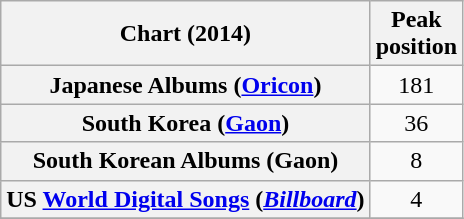<table class="wikitable sortable plainrowheaders" style="text-align:center;">
<tr>
<th>Chart (2014)</th>
<th>Peak<br>position</th>
</tr>
<tr>
<th scope="row">Japanese Albums (<a href='#'>Oricon</a>)</th>
<td>181</td>
</tr>
<tr>
<th scope="row">South Korea (<a href='#'>Gaon</a>)</th>
<td>36</td>
</tr>
<tr>
<th scope="row">South Korean Albums (Gaon)</th>
<td>8</td>
</tr>
<tr>
<th scope="row">US <a href='#'>World Digital Songs</a> (<em><a href='#'>Billboard</a></em>)</th>
<td>4</td>
</tr>
<tr>
</tr>
</table>
